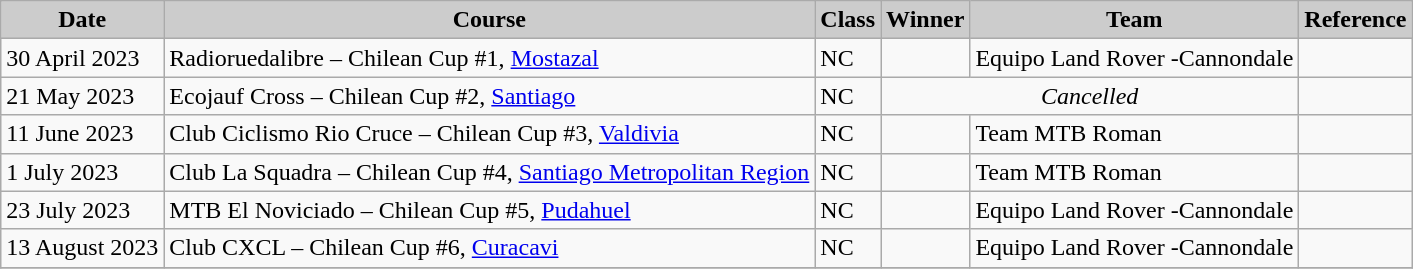<table class="wikitable sortable alternance ">
<tr>
<th scope="col" style="background-color:#CCCCCC;">Date</th>
<th scope="col" style="background-color:#CCCCCC;">Course</th>
<th scope="col" style="background-color:#CCCCCC;">Class</th>
<th scope="col" style="background-color:#CCCCCC;">Winner</th>
<th scope="col" style="background-color:#CCCCCC;">Team</th>
<th scope="col" style="background-color:#CCCCCC;">Reference</th>
</tr>
<tr>
<td>30 April 2023</td>
<td> Radioruedalibre – Chilean Cup #1, <a href='#'>Mostazal</a></td>
<td>NC</td>
<td></td>
<td>Equipo Land Rover -Cannondale</td>
<td></td>
</tr>
<tr>
<td>21 May 2023</td>
<td> Ecojauf Cross – Chilean Cup #2, <a href='#'>Santiago</a></td>
<td>NC</td>
<td align=center colspan="2"><em>Cancelled</em></td>
<td></td>
</tr>
<tr>
<td>11 June 2023</td>
<td> Club Ciclismo Rio Cruce – Chilean Cup #3, <a href='#'>Valdivia</a></td>
<td>NC</td>
<td></td>
<td>Team MTB Roman</td>
<td></td>
</tr>
<tr>
<td>1 July 2023</td>
<td> Club La Squadra – Chilean Cup #4, <a href='#'>Santiago Metropolitan Region</a></td>
<td>NC</td>
<td></td>
<td>Team MTB Roman</td>
<td></td>
</tr>
<tr>
<td>23 July 2023</td>
<td> MTB El Noviciado – Chilean Cup #5, <a href='#'>Pudahuel</a></td>
<td>NC</td>
<td></td>
<td>Equipo Land Rover -Cannondale</td>
<td></td>
</tr>
<tr>
<td>13 August 2023</td>
<td> Club CXCL – Chilean Cup #6, <a href='#'>Curacavi</a></td>
<td>NC</td>
<td></td>
<td>Equipo Land Rover -Cannondale</td>
<td></td>
</tr>
<tr>
</tr>
</table>
